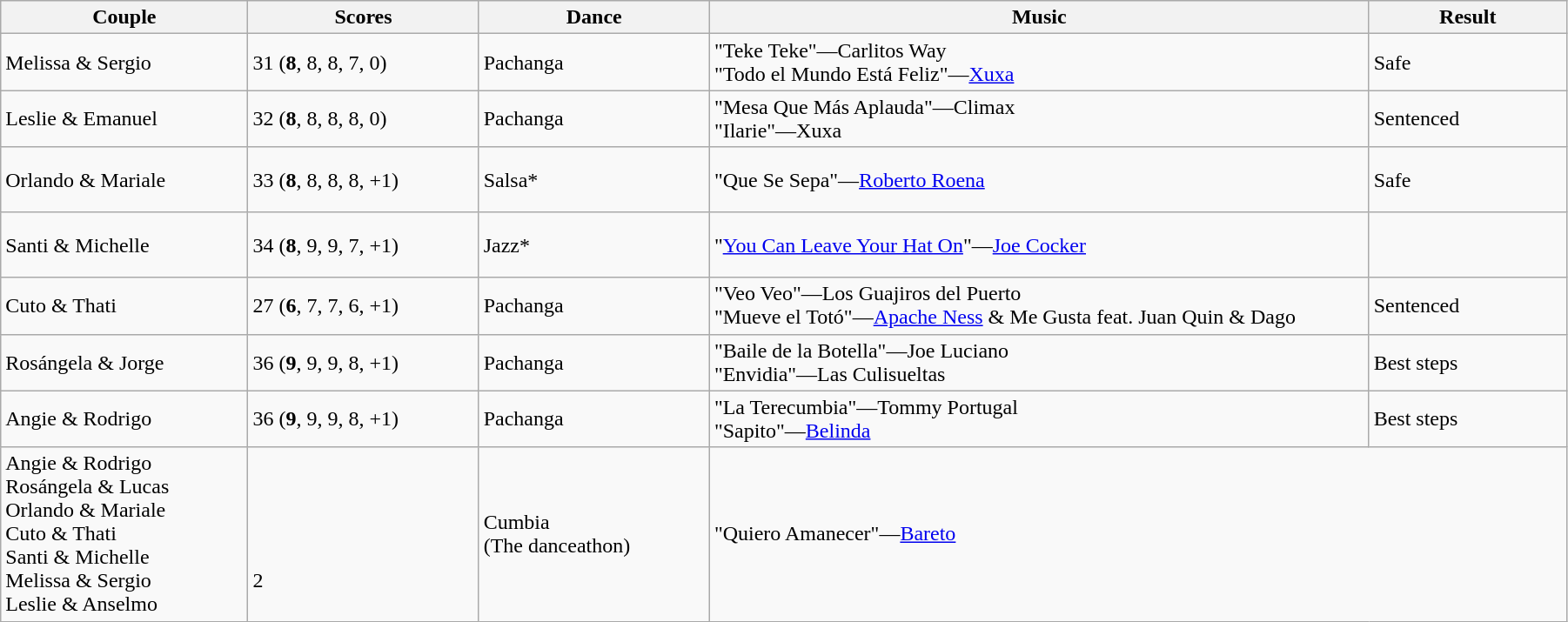<table class="wikitable sortable" style="width:95%; white-space:nowrap">
<tr>
<th style="width:15%;">Couple</th>
<th style="width:14%;">Scores</th>
<th style="width:14%;">Dance</th>
<th style="width:40%;">Music</th>
<th style="width:12%;">Result</th>
</tr>
<tr>
<td>Melissa & Sergio</td>
<td>31 (<strong>8</strong>, 8, 8, 7, 0)</td>
<td>Pachanga</td>
<td>"Teke Teke"—Carlitos Way<br>"Todo el Mundo Está Feliz"—<a href='#'>Xuxa</a></td>
<td>Safe</td>
</tr>
<tr>
<td>Leslie & Emanuel</td>
<td>32 (<strong>8</strong>, 8, 8, 8, 0)</td>
<td>Pachanga</td>
<td>"Mesa Que Más Aplauda"—Climax<br>"Ilarie"—Xuxa</td>
<td>Sentenced</td>
</tr>
<tr style="height:50px">
<td>Orlando & Mariale</td>
<td>33 (<strong>8</strong>, 8, 8, 8, +1)</td>
<td>Salsa*</td>
<td>"Que Se Sepa"—<a href='#'>Roberto Roena</a></td>
<td>Safe</td>
</tr>
<tr style="height:50px">
<td>Santi & Michelle</td>
<td>34 (<strong>8</strong>, 9, 9, 7, +1)</td>
<td>Jazz*</td>
<td>"<a href='#'>You Can Leave Your Hat On</a>"—<a href='#'>Joe Cocker</a></td>
<td></td>
</tr>
<tr>
<td>Cuto & Thati</td>
<td>27 (<strong>6</strong>, 7, 7, 6, +1)</td>
<td>Pachanga</td>
<td>"Veo Veo"—Los Guajiros del Puerto<br>"Mueve el Totó"—<a href='#'>Apache Ness</a> & Me Gusta feat. Juan Quin & Dago</td>
<td>Sentenced</td>
</tr>
<tr>
<td>Rosángela & Jorge</td>
<td>36 (<strong>9</strong>, 9, 9, 8, +1)</td>
<td>Pachanga</td>
<td>"Baile de la Botella"—Joe Luciano<br>"Envidia"—Las Culisueltas</td>
<td>Best steps</td>
</tr>
<tr>
<td>Angie & Rodrigo</td>
<td>36 (<strong>9</strong>, 9, 9, 8, +1)</td>
<td>Pachanga</td>
<td>"La Terecumbia"—Tommy Portugal<br>"Sapito"—<a href='#'>Belinda</a></td>
<td>Best steps</td>
</tr>
<tr>
<td>Angie & Rodrigo<br>Rosángela & Lucas<br>Orlando & Mariale<br>Cuto & Thati<br>Santi & Michelle<br>Melissa & Sergio<br>Leslie & Anselmo</td>
<td valign="top"><br><br><br><br><br>2</td>
<td>Cumbia<br>(The danceathon)</td>
<td colspan=2>"Quiero Amanecer"—<a href='#'>Bareto</a></td>
</tr>
</table>
